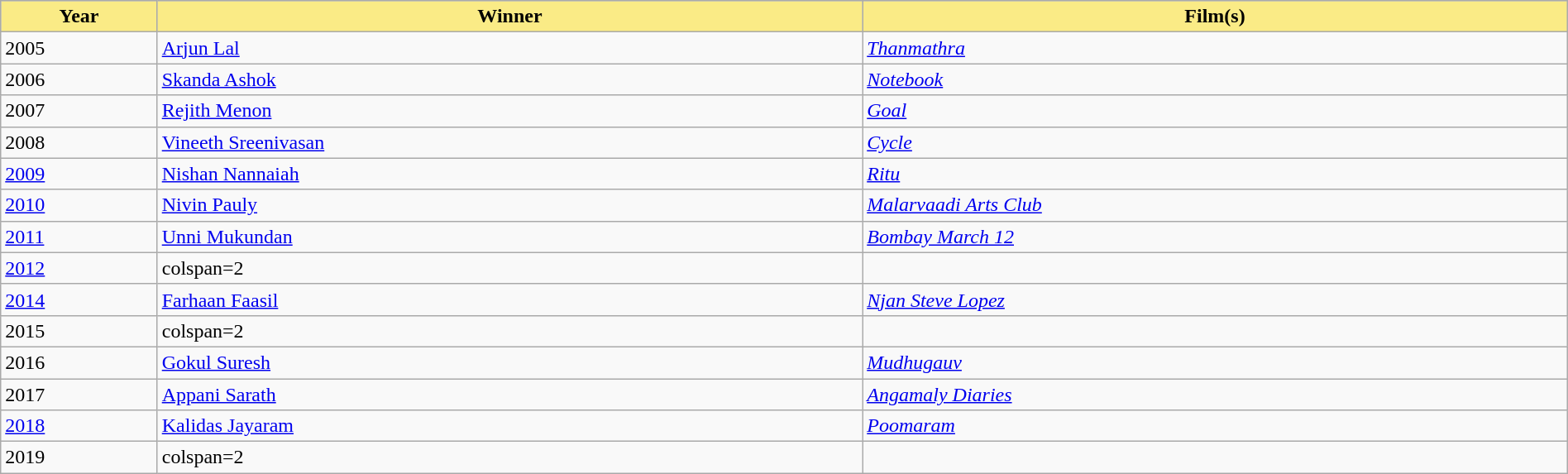<table class="wikitable" style="width:100%">
<tr bgcolor="#bebebe">
<th width="10%" style="background:#FAEB86">Year</th>
<th width="45%" style="background:#FAEB86">Winner</th>
<th width="45%" style="background:#FAEB86">Film(s)</th>
</tr>
<tr>
<td>2005</td>
<td><a href='#'>Arjun Lal</a></td>
<td><em><a href='#'>Thanmathra</a></em></td>
</tr>
<tr>
<td>2006</td>
<td><a href='#'>Skanda Ashok</a></td>
<td><em><a href='#'>Notebook</a></em></td>
</tr>
<tr>
<td>2007</td>
<td><a href='#'>Rejith Menon</a></td>
<td><em><a href='#'>Goal</a></em></td>
</tr>
<tr>
<td>2008</td>
<td><a href='#'>Vineeth Sreenivasan</a></td>
<td><em><a href='#'>Cycle</a></em></td>
</tr>
<tr>
<td><a href='#'>2009</a></td>
<td><a href='#'>Nishan Nannaiah</a></td>
<td><em><a href='#'>Ritu</a></em></td>
</tr>
<tr>
<td><a href='#'>2010</a></td>
<td><a href='#'>Nivin Pauly</a></td>
<td><em><a href='#'>Malarvaadi Arts Club</a></em></td>
</tr>
<tr>
<td><a href='#'>2011</a></td>
<td><a href='#'>Unni Mukundan</a></td>
<td><em><a href='#'>Bombay March 12</a></em></td>
</tr>
<tr>
<td><a href='#'>2012</a></td>
<td>colspan=2 </td>
</tr>
<tr>
<td><a href='#'>2014</a></td>
<td><a href='#'>Farhaan Faasil</a></td>
<td><em><a href='#'>Njan Steve Lopez</a></em></td>
</tr>
<tr>
<td>2015</td>
<td>colspan=2 </td>
</tr>
<tr>
<td>2016</td>
<td><a href='#'>Gokul Suresh</a></td>
<td><em><a href='#'>Mudhugauv</a></em></td>
</tr>
<tr>
<td>2017</td>
<td><a href='#'>Appani Sarath</a></td>
<td><em><a href='#'>Angamaly Diaries</a></em></td>
</tr>
<tr>
<td><a href='#'>2018</a></td>
<td><a href='#'>Kalidas Jayaram</a></td>
<td><em><a href='#'>Poomaram</a></em></td>
</tr>
<tr>
<td>2019</td>
<td>colspan=2 </td>
</tr>
</table>
